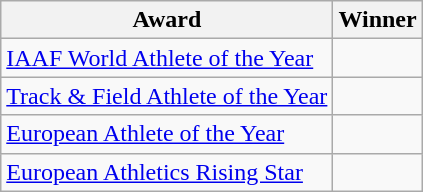<table class="wikitable sortable" style="text-align: left;">
<tr>
<th>Award</th>
<th>Winner</th>
</tr>
<tr>
<td><a href='#'>IAAF World Athlete of the Year</a></td>
<td></td>
</tr>
<tr>
<td><a href='#'>Track & Field Athlete of the Year</a></td>
<td></td>
</tr>
<tr>
<td><a href='#'>European Athlete of the Year</a></td>
<td></td>
</tr>
<tr>
<td><a href='#'>European Athletics Rising Star</a></td>
<td></td>
</tr>
</table>
